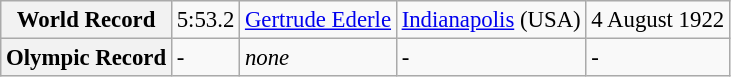<table class="wikitable" style="font-size:95%;">
<tr>
<th>World Record</th>
<td>5:53.2</td>
<td> <a href='#'>Gertrude Ederle</a></td>
<td><a href='#'>Indianapolis</a> (USA)</td>
<td>4 August 1922</td>
</tr>
<tr>
<th>Olympic Record</th>
<td>-</td>
<td><em>none</em></td>
<td>-</td>
<td>-</td>
</tr>
</table>
